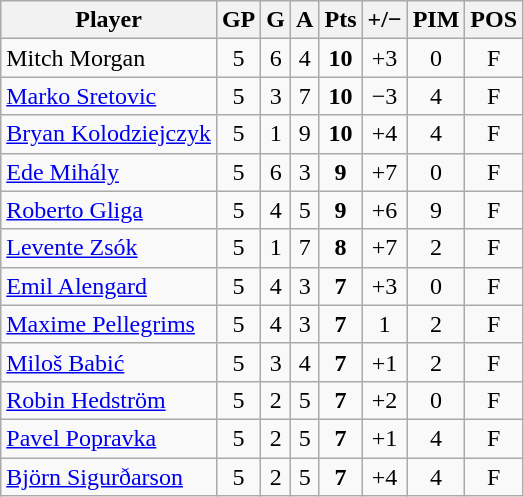<table class="wikitable sortable" style="text-align:center;">
<tr>
<th>Player</th>
<th>GP</th>
<th>G</th>
<th>A</th>
<th>Pts</th>
<th>+/−</th>
<th>PIM</th>
<th>POS</th>
</tr>
<tr>
<td style="text-align:left;"> Mitch Morgan</td>
<td>5</td>
<td>6</td>
<td>4</td>
<td><strong>10</strong></td>
<td>+3</td>
<td>0</td>
<td>F</td>
</tr>
<tr>
<td style="text-align:left;"> <a href='#'>Marko Sretovic</a></td>
<td>5</td>
<td>3</td>
<td>7</td>
<td><strong>10</strong></td>
<td>−3</td>
<td>4</td>
<td>F</td>
</tr>
<tr>
<td style="text-align:left;"> <a href='#'>Bryan Kolodziejczyk</a></td>
<td>5</td>
<td>1</td>
<td>9</td>
<td><strong>10</strong></td>
<td>+4</td>
<td>4</td>
<td>F</td>
</tr>
<tr>
<td style="text-align:left;"> <a href='#'>Ede Mihály</a></td>
<td>5</td>
<td>6</td>
<td>3</td>
<td><strong>9</strong></td>
<td>+7</td>
<td>0</td>
<td>F</td>
</tr>
<tr>
<td style="text-align:left;"> <a href='#'>Roberto Gliga</a></td>
<td>5</td>
<td>4</td>
<td>5</td>
<td><strong>9</strong></td>
<td>+6</td>
<td>9</td>
<td>F</td>
</tr>
<tr>
<td style="text-align:left;"> <a href='#'>Levente Zsók</a></td>
<td>5</td>
<td>1</td>
<td>7</td>
<td><strong>8</strong></td>
<td>+7</td>
<td>2</td>
<td>F</td>
</tr>
<tr>
<td style="text-align:left;"> <a href='#'>Emil Alengard</a></td>
<td>5</td>
<td>4</td>
<td>3</td>
<td><strong>7</strong></td>
<td>+3</td>
<td>0</td>
<td>F</td>
</tr>
<tr>
<td style="text-align:left;"> <a href='#'>Maxime Pellegrims</a></td>
<td>5</td>
<td>4</td>
<td>3</td>
<td><strong>7</strong></td>
<td>1</td>
<td>2</td>
<td>F</td>
</tr>
<tr>
<td style="text-align:left;"> <a href='#'>Miloš Babić</a></td>
<td>5</td>
<td>3</td>
<td>4</td>
<td><strong>7</strong></td>
<td>+1</td>
<td>2</td>
<td>F</td>
</tr>
<tr>
<td style="text-align:left;"> <a href='#'>Robin Hedström</a></td>
<td>5</td>
<td>2</td>
<td>5</td>
<td><strong>7</strong></td>
<td>+2</td>
<td>0</td>
<td>F</td>
</tr>
<tr>
<td style="text-align:left;"> <a href='#'>Pavel Popravka</a></td>
<td>5</td>
<td>2</td>
<td>5</td>
<td><strong>7</strong></td>
<td>+1</td>
<td>4</td>
<td>F</td>
</tr>
<tr>
<td style="text-align:left;"> <a href='#'>Björn Sigurðarson</a></td>
<td>5</td>
<td>2</td>
<td>5</td>
<td><strong>7</strong></td>
<td>+4</td>
<td>4</td>
<td>F</td>
</tr>
</table>
